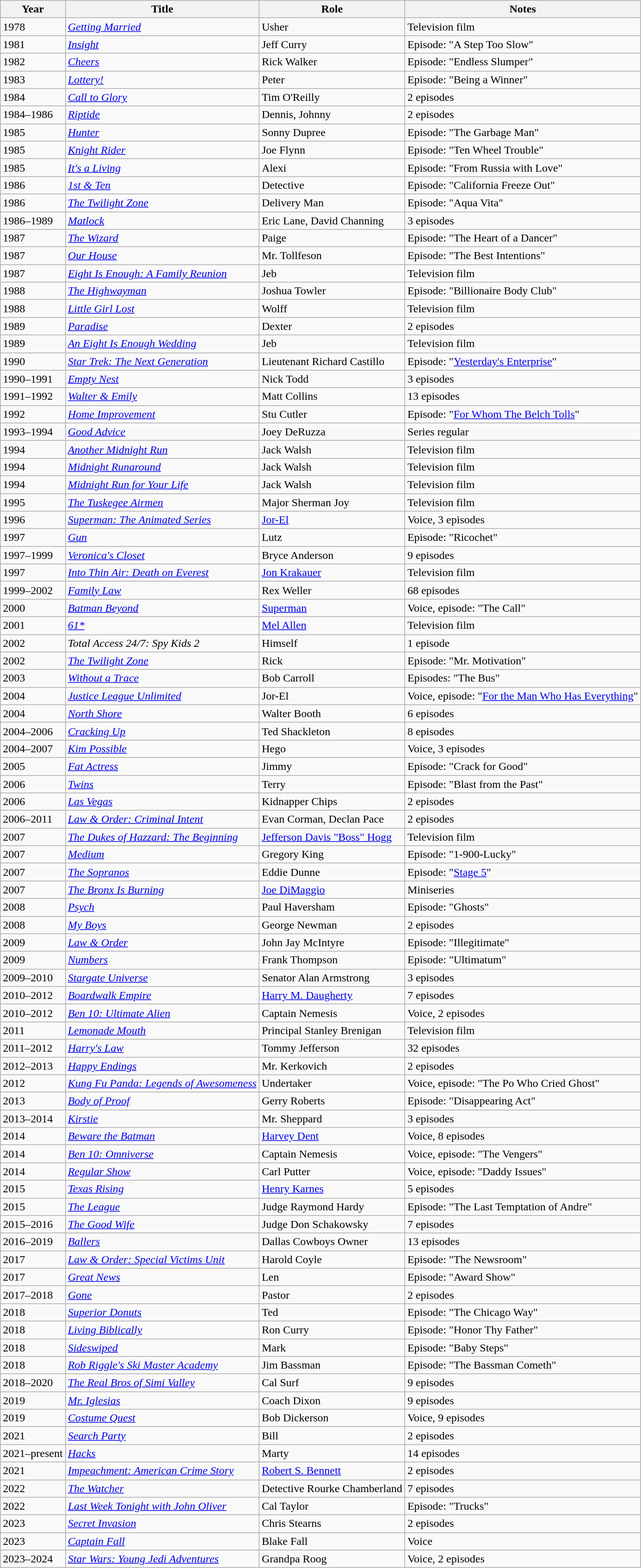<table class="wikitable sortable">
<tr>
<th>Year</th>
<th>Title</th>
<th>Role</th>
<th class="unsortable">Notes</th>
</tr>
<tr>
<td>1978</td>
<td><em><a href='#'>Getting Married</a></em></td>
<td>Usher</td>
<td>Television film</td>
</tr>
<tr>
<td>1981</td>
<td><em><a href='#'>Insight</a></em></td>
<td>Jeff Curry</td>
<td>Episode: "A Step Too Slow"</td>
</tr>
<tr>
<td>1982</td>
<td><em><a href='#'>Cheers</a></em></td>
<td>Rick Walker</td>
<td>Episode: "Endless Slumper"</td>
</tr>
<tr>
<td>1983</td>
<td><em><a href='#'>Lottery!</a></em></td>
<td>Peter</td>
<td>Episode: "Being a Winner"</td>
</tr>
<tr>
<td>1984</td>
<td><em><a href='#'>Call to Glory</a></em></td>
<td>Tim O'Reilly</td>
<td>2 episodes</td>
</tr>
<tr>
<td>1984–1986</td>
<td><em><a href='#'>Riptide</a></em></td>
<td>Dennis, Johnny</td>
<td>2 episodes</td>
</tr>
<tr>
<td>1985</td>
<td><em><a href='#'>Hunter</a></em></td>
<td>Sonny Dupree</td>
<td>Episode: "The Garbage Man"</td>
</tr>
<tr>
<td>1985</td>
<td><em><a href='#'>Knight Rider</a></em></td>
<td>Joe Flynn</td>
<td>Episode: "Ten Wheel Trouble"</td>
</tr>
<tr>
<td>1985</td>
<td><em><a href='#'>It's a Living</a></em></td>
<td>Alexi</td>
<td>Episode: "From Russia with Love"</td>
</tr>
<tr>
<td>1986</td>
<td><em><a href='#'>1st & Ten</a></em></td>
<td>Detective</td>
<td>Episode: "California Freeze Out"</td>
</tr>
<tr>
<td>1986</td>
<td><em><a href='#'>The Twilight Zone</a></em></td>
<td>Delivery Man</td>
<td>Episode: "Aqua Vita"</td>
</tr>
<tr>
<td>1986–1989</td>
<td><em><a href='#'>Matlock</a></em></td>
<td>Eric Lane, David Channing</td>
<td>3 episodes</td>
</tr>
<tr>
<td>1987</td>
<td><em><a href='#'>The Wizard</a></em></td>
<td>Paige</td>
<td>Episode: "The Heart of a Dancer"</td>
</tr>
<tr>
<td>1987</td>
<td><em><a href='#'>Our House</a></em></td>
<td>Mr. Tollfeson</td>
<td>Episode: "The Best Intentions"</td>
</tr>
<tr>
<td>1987</td>
<td><em><a href='#'>Eight Is Enough: A Family Reunion</a></em></td>
<td>Jeb</td>
<td>Television film</td>
</tr>
<tr>
<td>1988</td>
<td><em><a href='#'>The Highwayman</a></em></td>
<td>Joshua Towler</td>
<td>Episode: "Billionaire Body Club"</td>
</tr>
<tr>
<td>1988</td>
<td><em><a href='#'>Little Girl Lost</a></em></td>
<td>Wolff</td>
<td>Television film</td>
</tr>
<tr>
<td>1989</td>
<td><em><a href='#'>Paradise</a></em></td>
<td>Dexter</td>
<td>2 episodes</td>
</tr>
<tr>
<td>1989</td>
<td><em><a href='#'>An Eight Is Enough Wedding</a></em></td>
<td>Jeb</td>
<td>Television film</td>
</tr>
<tr>
<td>1990</td>
<td><em><a href='#'>Star Trek: The Next Generation</a></em></td>
<td>Lieutenant Richard Castillo</td>
<td>Episode: "<a href='#'>Yesterday's Enterprise</a>"</td>
</tr>
<tr>
<td>1990–1991</td>
<td><em><a href='#'>Empty Nest</a></em></td>
<td>Nick Todd</td>
<td>3 episodes</td>
</tr>
<tr>
<td>1991–1992</td>
<td><em><a href='#'>Walter & Emily</a></em></td>
<td>Matt Collins</td>
<td>13 episodes</td>
</tr>
<tr>
<td>1992</td>
<td><em><a href='#'>Home Improvement</a></em></td>
<td>Stu Cutler</td>
<td>Episode: "<a href='#'>For Whom The Belch Tolls</a>"</td>
</tr>
<tr>
<td>1993–1994</td>
<td><em><a href='#'>Good Advice</a></em></td>
<td>Joey DeRuzza</td>
<td>Series regular</td>
</tr>
<tr>
<td>1994</td>
<td><em><a href='#'>Another Midnight Run</a></em></td>
<td>Jack Walsh</td>
<td>Television film</td>
</tr>
<tr>
<td>1994</td>
<td><em><a href='#'>Midnight Runaround</a></em></td>
<td>Jack Walsh</td>
<td>Television film</td>
</tr>
<tr>
<td>1994</td>
<td><em><a href='#'>Midnight Run for Your Life</a></em></td>
<td>Jack Walsh</td>
<td>Television film</td>
</tr>
<tr>
<td>1995</td>
<td><em><a href='#'>The Tuskegee Airmen</a></em></td>
<td>Major Sherman Joy</td>
<td>Television film</td>
</tr>
<tr>
<td>1996</td>
<td><em><a href='#'>Superman: The Animated Series</a></em></td>
<td><a href='#'>Jor-El</a></td>
<td>Voice, 3 episodes</td>
</tr>
<tr>
<td>1997</td>
<td><em><a href='#'>Gun</a></em></td>
<td>Lutz</td>
<td>Episode: "Ricochet"</td>
</tr>
<tr>
<td>1997–1999</td>
<td><em><a href='#'>Veronica's Closet</a></em></td>
<td>Bryce Anderson</td>
<td>9 episodes</td>
</tr>
<tr>
<td>1997</td>
<td><em><a href='#'>Into Thin Air: Death on Everest</a></em></td>
<td><a href='#'>Jon Krakauer</a></td>
<td>Television film</td>
</tr>
<tr>
<td>1999–2002</td>
<td><em><a href='#'>Family Law</a></em></td>
<td>Rex Weller</td>
<td>68 episodes</td>
</tr>
<tr>
<td>2000</td>
<td><em><a href='#'>Batman Beyond</a></em></td>
<td><a href='#'>Superman</a></td>
<td>Voice, episode: "The Call"</td>
</tr>
<tr>
<td>2001</td>
<td><em><a href='#'>61*</a></em></td>
<td><a href='#'>Mel Allen</a></td>
<td>Television film</td>
</tr>
<tr>
<td>2002</td>
<td><em>Total Access 24/7: Spy Kids 2</em></td>
<td>Himself</td>
<td>1 episode</td>
</tr>
<tr>
<td>2002</td>
<td><em><a href='#'>The Twilight Zone</a></em></td>
<td>Rick</td>
<td>Episode: "Mr. Motivation"</td>
</tr>
<tr>
<td>2003</td>
<td><em><a href='#'>Without a Trace</a></em></td>
<td>Bob Carroll</td>
<td>Episodes: "The Bus"</td>
</tr>
<tr>
<td>2004</td>
<td><em><a href='#'>Justice League Unlimited</a></em></td>
<td>Jor-El</td>
<td>Voice, episode: "<a href='#'>For the Man Who Has Everything</a>"</td>
</tr>
<tr>
<td>2004</td>
<td><em><a href='#'>North Shore</a></em></td>
<td>Walter Booth</td>
<td>6 episodes</td>
</tr>
<tr>
<td>2004–2006</td>
<td><em><a href='#'>Cracking Up</a></em></td>
<td>Ted Shackleton</td>
<td>8 episodes</td>
</tr>
<tr>
<td>2004–2007</td>
<td><em><a href='#'>Kim Possible</a></em></td>
<td>Hego</td>
<td>Voice, 3 episodes</td>
</tr>
<tr>
<td>2005</td>
<td><em><a href='#'>Fat Actress</a></em></td>
<td>Jimmy</td>
<td>Episode: "Crack for Good"</td>
</tr>
<tr>
<td>2006</td>
<td><em><a href='#'>Twins</a></em></td>
<td>Terry</td>
<td>Episode: "Blast from the Past"</td>
</tr>
<tr>
<td>2006</td>
<td><em><a href='#'>Las Vegas</a></em></td>
<td>Kidnapper Chips</td>
<td>2 episodes</td>
</tr>
<tr>
<td>2006–2011</td>
<td><em><a href='#'>Law & Order: Criminal Intent</a></em></td>
<td>Evan Corman, Declan Pace</td>
<td>2 episodes</td>
</tr>
<tr>
<td>2007</td>
<td><em><a href='#'>The Dukes of Hazzard: The Beginning</a></em></td>
<td><a href='#'>Jefferson Davis "Boss" Hogg</a></td>
<td>Television film</td>
</tr>
<tr>
<td>2007</td>
<td><em><a href='#'>Medium</a></em></td>
<td>Gregory King</td>
<td>Episode: "1-900-Lucky"</td>
</tr>
<tr>
<td>2007</td>
<td><em><a href='#'>The Sopranos</a></em></td>
<td>Eddie Dunne</td>
<td>Episode: "<a href='#'>Stage 5</a>"</td>
</tr>
<tr>
<td>2007</td>
<td><em><a href='#'>The Bronx Is Burning</a></em></td>
<td><a href='#'>Joe DiMaggio</a></td>
<td>Miniseries</td>
</tr>
<tr>
<td>2008</td>
<td><em><a href='#'>Psych</a></em></td>
<td>Paul Haversham</td>
<td>Episode: "Ghosts"</td>
</tr>
<tr>
<td>2008</td>
<td><em><a href='#'>My Boys</a></em></td>
<td>George Newman</td>
<td>2 episodes</td>
</tr>
<tr>
<td>2009</td>
<td><em><a href='#'>Law & Order</a></em></td>
<td>John Jay McIntyre</td>
<td>Episode: "Illegitimate"</td>
</tr>
<tr>
<td>2009</td>
<td><em><a href='#'>Numbers</a></em></td>
<td>Frank Thompson</td>
<td>Episode: "Ultimatum"</td>
</tr>
<tr>
<td>2009–2010</td>
<td><em><a href='#'>Stargate Universe</a></em></td>
<td>Senator Alan Armstrong</td>
<td>3 episodes</td>
</tr>
<tr>
<td>2010–2012</td>
<td><em><a href='#'>Boardwalk Empire</a></em></td>
<td><a href='#'>Harry M. Daugherty</a></td>
<td>7 episodes</td>
</tr>
<tr>
<td>2010–2012</td>
<td><em><a href='#'>Ben 10: Ultimate Alien</a></em></td>
<td>Captain Nemesis</td>
<td>Voice, 2 episodes</td>
</tr>
<tr>
<td>2011</td>
<td><em><a href='#'>Lemonade Mouth</a></em></td>
<td>Principal Stanley Brenigan</td>
<td>Television film</td>
</tr>
<tr>
<td>2011–2012</td>
<td><em><a href='#'>Harry's Law</a></em></td>
<td>Tommy Jefferson</td>
<td>32 episodes</td>
</tr>
<tr>
<td>2012–2013</td>
<td><em><a href='#'>Happy Endings</a></em></td>
<td>Mr. Kerkovich</td>
<td>2 episodes</td>
</tr>
<tr>
<td>2012</td>
<td><em><a href='#'>Kung Fu Panda: Legends of Awesomeness</a></em></td>
<td>Undertaker</td>
<td>Voice, episode: "The Po Who Cried Ghost"</td>
</tr>
<tr>
<td>2013</td>
<td><em><a href='#'>Body of Proof</a></em></td>
<td>Gerry Roberts</td>
<td>Episode: "Disappearing Act"</td>
</tr>
<tr>
<td>2013–2014</td>
<td><em><a href='#'>Kirstie</a></em></td>
<td>Mr. Sheppard</td>
<td>3 episodes</td>
</tr>
<tr>
<td>2014</td>
<td><em><a href='#'>Beware the Batman</a></em></td>
<td><a href='#'>Harvey Dent</a></td>
<td>Voice, 8 episodes</td>
</tr>
<tr>
<td>2014</td>
<td><em><a href='#'>Ben 10: Omniverse</a></em></td>
<td>Captain Nemesis</td>
<td>Voice, episode: "The Vengers"</td>
</tr>
<tr>
<td>2014</td>
<td><em><a href='#'>Regular Show</a></em></td>
<td>Carl Putter</td>
<td>Voice, episode: "Daddy Issues"</td>
</tr>
<tr>
<td>2015</td>
<td><em><a href='#'>Texas Rising</a></em></td>
<td><a href='#'>Henry Karnes</a></td>
<td>5 episodes</td>
</tr>
<tr>
<td>2015</td>
<td><em><a href='#'>The League</a></em></td>
<td>Judge Raymond Hardy</td>
<td>Episode: "The Last Temptation of Andre"</td>
</tr>
<tr>
<td>2015–2016</td>
<td><em><a href='#'>The Good Wife</a></em></td>
<td>Judge Don Schakowsky</td>
<td>7 episodes</td>
</tr>
<tr>
<td>2016–2019</td>
<td><em><a href='#'>Ballers</a></em></td>
<td>Dallas Cowboys Owner</td>
<td>13 episodes</td>
</tr>
<tr>
<td>2017</td>
<td><em><a href='#'>Law & Order: Special Victims Unit</a></em></td>
<td>Harold Coyle</td>
<td>Episode: "The Newsroom"</td>
</tr>
<tr>
<td>2017</td>
<td><em><a href='#'>Great News</a></em></td>
<td>Len</td>
<td>Episode: "Award Show"</td>
</tr>
<tr>
<td>2017–2018</td>
<td><em><a href='#'>Gone</a></em></td>
<td>Pastor</td>
<td>2 episodes</td>
</tr>
<tr>
<td>2018</td>
<td><em><a href='#'>Superior Donuts</a></em></td>
<td>Ted</td>
<td>Episode: "The Chicago Way"</td>
</tr>
<tr>
<td>2018</td>
<td><em><a href='#'>Living Biblically</a></em></td>
<td>Ron Curry</td>
<td>Episode: "Honor Thy Father"</td>
</tr>
<tr>
<td>2018</td>
<td><em><a href='#'>Sideswiped</a></em></td>
<td>Mark</td>
<td>Episode: "Baby Steps"</td>
</tr>
<tr>
<td>2018</td>
<td><em><a href='#'>Rob Riggle's Ski Master Academy</a></em></td>
<td>Jim Bassman</td>
<td>Episode: "The Bassman Cometh"</td>
</tr>
<tr>
<td>2018–2020</td>
<td><em><a href='#'>The Real Bros of Simi Valley</a></em></td>
<td>Cal Surf</td>
<td>9 episodes</td>
</tr>
<tr>
<td>2019</td>
<td><em><a href='#'>Mr. Iglesias</a></em></td>
<td>Coach Dixon</td>
<td>9 episodes</td>
</tr>
<tr>
<td>2019</td>
<td><em><a href='#'>Costume Quest</a></em></td>
<td>Bob Dickerson</td>
<td>Voice, 9 episodes</td>
</tr>
<tr>
<td>2021</td>
<td><em><a href='#'>Search Party</a></em></td>
<td>Bill</td>
<td>2 episodes</td>
</tr>
<tr>
<td>2021–present</td>
<td><em><a href='#'>Hacks</a></em></td>
<td>Marty</td>
<td>14 episodes</td>
</tr>
<tr>
<td>2021</td>
<td><em><a href='#'>Impeachment: American Crime Story</a></em></td>
<td><a href='#'>Robert S. Bennett</a></td>
<td>2 episodes</td>
</tr>
<tr>
<td>2022</td>
<td><a href='#'><em>The Watcher</em></a></td>
<td>Detective Rourke Chamberland</td>
<td>7 episodes</td>
</tr>
<tr>
<td>2022</td>
<td><em><a href='#'>Last Week Tonight with John Oliver</a></em></td>
<td>Cal Taylor</td>
<td>Episode: "Trucks"</td>
</tr>
<tr>
<td>2023</td>
<td><em><a href='#'>Secret Invasion</a></em></td>
<td>Chris Stearns</td>
<td>2 episodes</td>
</tr>
<tr>
<td>2023</td>
<td><em><a href='#'>Captain Fall</a></em></td>
<td>Blake Fall</td>
<td>Voice</td>
</tr>
<tr>
<td>2023–2024</td>
<td><em><a href='#'>Star Wars: Young Jedi Adventures</a></em></td>
<td>Grandpa Roog</td>
<td>Voice, 2 episodes</td>
</tr>
</table>
